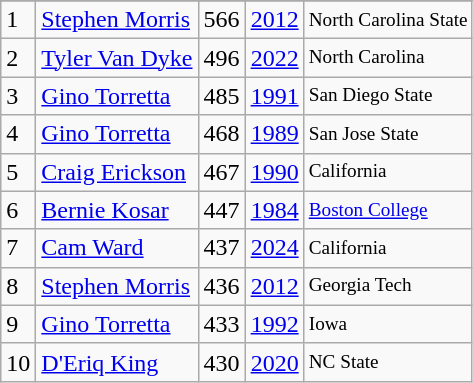<table class="wikitable">
<tr>
</tr>
<tr>
<td>1</td>
<td><a href='#'>Stephen Morris</a></td>
<td>566</td>
<td><a href='#'>2012</a></td>
<td style="font-size:80%;">North Carolina State</td>
</tr>
<tr>
<td>2</td>
<td><a href='#'>Tyler Van Dyke</a></td>
<td>496</td>
<td><a href='#'>2022</a></td>
<td style="font-size:80%;">North Carolina</td>
</tr>
<tr>
<td>3</td>
<td><a href='#'>Gino Torretta</a></td>
<td>485</td>
<td><a href='#'>1991</a></td>
<td style="font-size:80%;">San Diego State</td>
</tr>
<tr>
<td>4</td>
<td><a href='#'>Gino Torretta</a></td>
<td>468</td>
<td><a href='#'>1989</a></td>
<td style="font-size:80%;">San Jose State</td>
</tr>
<tr>
<td>5</td>
<td><a href='#'>Craig Erickson</a></td>
<td>467</td>
<td><a href='#'>1990</a></td>
<td style="font-size:80%;">California</td>
</tr>
<tr>
<td>6</td>
<td><a href='#'>Bernie Kosar</a></td>
<td>447</td>
<td><a href='#'>1984</a></td>
<td style="font-size:80%;"><a href='#'>Boston College</a></td>
</tr>
<tr>
<td>7</td>
<td><a href='#'>Cam Ward</a></td>
<td>437</td>
<td><a href='#'>2024</a></td>
<td style="font-size:80%;">California</td>
</tr>
<tr>
<td>8</td>
<td><a href='#'>Stephen Morris</a></td>
<td>436</td>
<td><a href='#'>2012</a></td>
<td style="font-size:80%;">Georgia Tech</td>
</tr>
<tr>
<td>9</td>
<td><a href='#'>Gino Torretta</a></td>
<td>433</td>
<td><a href='#'>1992</a></td>
<td style="font-size:80%;">Iowa</td>
</tr>
<tr>
<td>10</td>
<td><a href='#'>D'Eriq King</a></td>
<td>430</td>
<td><a href='#'>2020</a></td>
<td style="font-size:80%;">NC State</td>
</tr>
</table>
